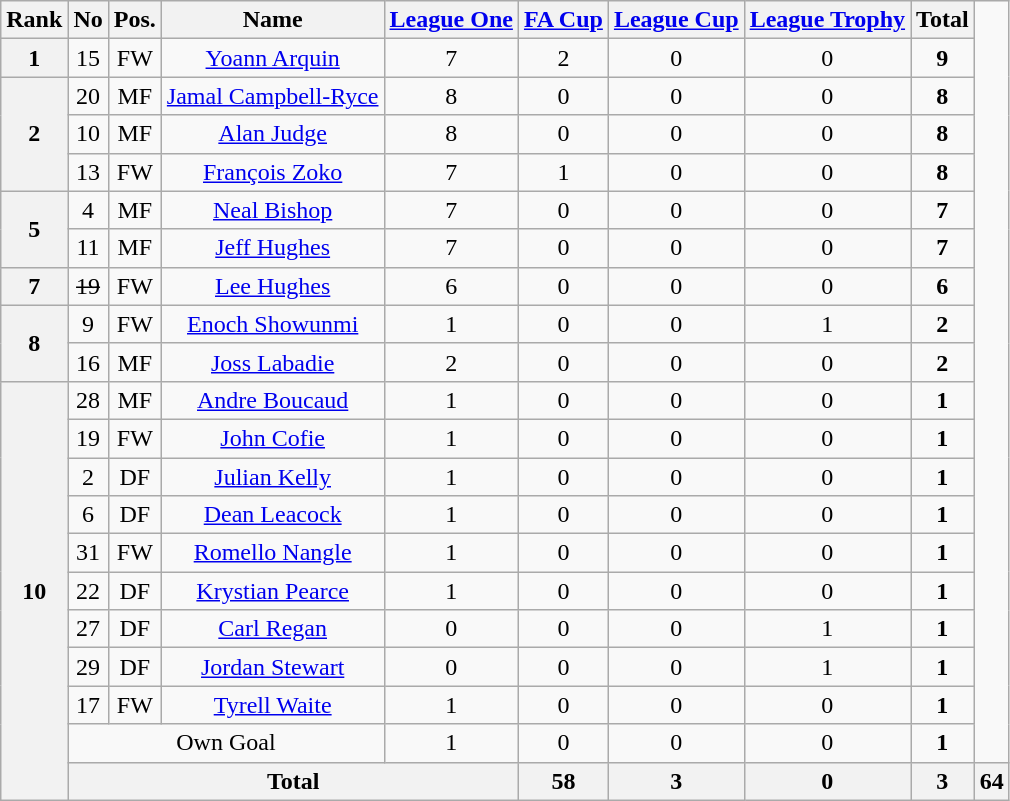<table class="wikitable sortable" style="text-align: center;">
<tr>
<th>Rank</th>
<th>No</th>
<th>Pos.</th>
<th>Name</th>
<th><a href='#'>League One</a></th>
<th><a href='#'>FA Cup</a></th>
<th><a href='#'>League Cup</a></th>
<th><a href='#'>League Trophy</a></th>
<th>Total</th>
</tr>
<tr>
<th rowspan=1>1</th>
<td>15</td>
<td>FW</td>
<td><a href='#'>Yoann Arquin</a></td>
<td>7</td>
<td>2</td>
<td>0</td>
<td>0</td>
<td><strong>9</strong></td>
</tr>
<tr>
<th rowspan=3>2</th>
<td>20</td>
<td>MF</td>
<td><a href='#'>Jamal Campbell-Ryce</a></td>
<td>8</td>
<td>0</td>
<td>0</td>
<td>0</td>
<td><strong>8</strong></td>
</tr>
<tr>
<td>10</td>
<td>MF</td>
<td><a href='#'>Alan Judge</a></td>
<td>8</td>
<td>0</td>
<td>0</td>
<td>0</td>
<td><strong>8</strong></td>
</tr>
<tr>
<td>13</td>
<td>FW</td>
<td><a href='#'>François Zoko</a></td>
<td>7</td>
<td>1</td>
<td>0</td>
<td>0</td>
<td><strong>8</strong></td>
</tr>
<tr>
<th rowspan=2>5</th>
<td>4</td>
<td>MF</td>
<td><a href='#'>Neal Bishop</a></td>
<td>7</td>
<td>0</td>
<td>0</td>
<td>0</td>
<td><strong>7</strong></td>
</tr>
<tr>
<td>11</td>
<td>MF</td>
<td><a href='#'>Jeff Hughes</a></td>
<td>7</td>
<td>0</td>
<td>0</td>
<td>0</td>
<td><strong>7</strong></td>
</tr>
<tr>
<th rowspan=1>7</th>
<td><s>19</s></td>
<td>FW</td>
<td><a href='#'>Lee Hughes</a></td>
<td>6</td>
<td>0</td>
<td>0</td>
<td>0</td>
<td><strong>6</strong></td>
</tr>
<tr>
<th rowspan=2>8</th>
<td>9</td>
<td>FW</td>
<td><a href='#'>Enoch Showunmi</a></td>
<td>1</td>
<td>0</td>
<td>0</td>
<td>1</td>
<td><strong>2</strong></td>
</tr>
<tr>
<td>16</td>
<td>MF</td>
<td><a href='#'>Joss Labadie</a></td>
<td>2</td>
<td>0</td>
<td>0</td>
<td>0</td>
<td><strong>2</strong></td>
</tr>
<tr>
<th rowspan="11">10</th>
<td>28</td>
<td>MF</td>
<td><a href='#'>Andre Boucaud</a></td>
<td>1</td>
<td>0</td>
<td>0</td>
<td>0</td>
<td><strong>1</strong></td>
</tr>
<tr>
<td>19</td>
<td>FW</td>
<td><a href='#'>John Cofie</a></td>
<td>1</td>
<td>0</td>
<td>0</td>
<td>0</td>
<td><strong>1</strong></td>
</tr>
<tr>
<td>2</td>
<td>DF</td>
<td><a href='#'>Julian Kelly</a></td>
<td>1</td>
<td>0</td>
<td>0</td>
<td>0</td>
<td><strong>1</strong></td>
</tr>
<tr>
<td>6</td>
<td>DF</td>
<td><a href='#'>Dean Leacock</a></td>
<td>1</td>
<td>0</td>
<td>0</td>
<td>0</td>
<td><strong>1</strong></td>
</tr>
<tr>
<td>31</td>
<td>FW</td>
<td><a href='#'>Romello Nangle</a></td>
<td>1</td>
<td>0</td>
<td>0</td>
<td>0</td>
<td><strong>1</strong></td>
</tr>
<tr>
<td>22</td>
<td>DF</td>
<td><a href='#'>Krystian Pearce</a></td>
<td>1</td>
<td>0</td>
<td>0</td>
<td>0</td>
<td><strong>1</strong></td>
</tr>
<tr>
<td>27</td>
<td>DF</td>
<td><a href='#'>Carl Regan</a></td>
<td>0</td>
<td>0</td>
<td>0</td>
<td>1</td>
<td><strong>1</strong></td>
</tr>
<tr>
<td>29</td>
<td>DF</td>
<td><a href='#'>Jordan Stewart</a></td>
<td>0</td>
<td>0</td>
<td>0</td>
<td>1</td>
<td><strong>1</strong></td>
</tr>
<tr>
<td>17</td>
<td>FW</td>
<td><a href='#'>Tyrell Waite</a></td>
<td>1</td>
<td>0</td>
<td>0</td>
<td>0</td>
<td><strong>1</strong></td>
</tr>
<tr>
<td colspan="3">Own Goal</td>
<td>1</td>
<td>0</td>
<td>0</td>
<td>0</td>
<td><strong>1</strong></td>
</tr>
<tr>
<th colspan="4">Total</th>
<th>58</th>
<th>3</th>
<th>0</th>
<th>3</th>
<th>64</th>
</tr>
</table>
